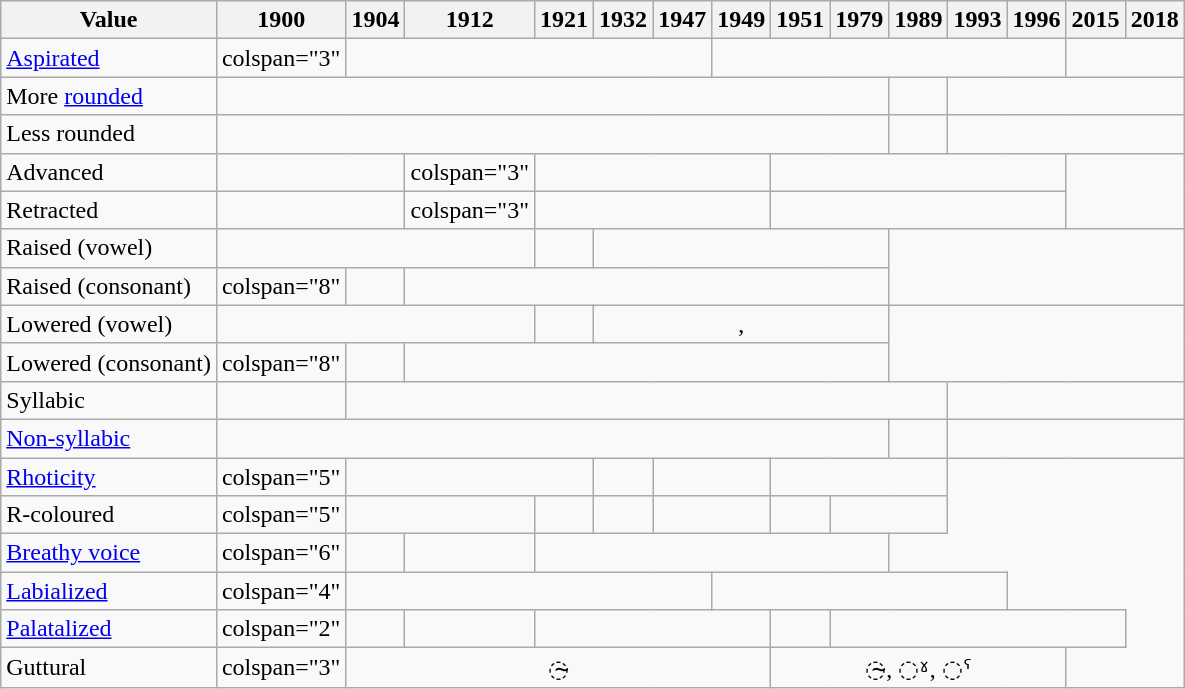<table class="wikitable" style="text-align: center;">
<tr>
<th>Value</th>
<th>1900</th>
<th>1904</th>
<th>1912</th>
<th>1921</th>
<th>1932</th>
<th>1947</th>
<th>1949</th>
<th>1951</th>
<th>1979</th>
<th>1989</th>
<th>1993</th>
<th>1996</th>
<th>2015</th>
<th>2018</th>
</tr>
<tr>
<td style="text-align: left;"><a href='#'>Aspirated</a></td>
<td>colspan="3" </td>
<td colspan="5"></td>
<td colspan="6"></td>
</tr>
<tr>
<td style="text-align: left;">More <a href='#'>rounded</a></td>
<td colspan="9"></td>
<td></td>
<td colspan="4"></td>
</tr>
<tr>
<td style="text-align: left;">Less rounded</td>
<td colspan="9"></td>
<td></td>
<td colspan="4"></td>
</tr>
<tr>
<td style="text-align: left;">Advanced</td>
<td colspan="2"></td>
<td>colspan="3" </td>
<td colspan="4"></td>
<td colspan="5"></td>
</tr>
<tr>
<td style="text-align: left;">Retracted</td>
<td colspan="2"></td>
<td>colspan="3" </td>
<td colspan="4"></td>
<td colspan="5"></td>
</tr>
<tr>
<td style="text-align: left;">Raised (vowel)</td>
<td colspan="3"></td>
<td></td>
<td colspan="5"></td>
<td colspan="5" rowspan="2"></td>
</tr>
<tr>
<td style="text-align: left;">Raised (consonant)</td>
<td>colspan="8" </td>
<td></td>
</tr>
<tr>
<td style="text-align: left;">Lowered (vowel)</td>
<td colspan="3"></td>
<td></td>
<td colspan="5">, </td>
<td colspan="5" rowspan="2"></td>
</tr>
<tr>
<td style="text-align: left;">Lowered (consonant)</td>
<td>colspan="8" </td>
<td></td>
</tr>
<tr>
<td style="text-align: left;">Syllabic</td>
<td></td>
<td colspan="9"></td>
<td colspan="4"></td>
</tr>
<tr>
<td style="text-align: left;"><a href='#'>Non-syllabic</a></td>
<td colspan="9"></td>
<td></td>
<td colspan="4"></td>
</tr>
<tr>
<td style="text-align: left;"><a href='#'>Rhoticity</a></td>
<td>colspan="5" </td>
<td colspan="3"></td>
<td></td>
<td colspan="2"></td>
<td colspan="3"></td>
</tr>
<tr>
<td style="text-align: left;">R-coloured </td>
<td>colspan="5" </td>
<td colspan="2"></td>
<td></td>
<td></td>
<td colspan="2"></td>
<td></td>
<td colspan="2"></td>
</tr>
<tr>
<td style="text-align: left;"><a href='#'>Breathy voice</a></td>
<td>colspan="6" </td>
<td></td>
<td></td>
<td colspan="6"></td>
</tr>
<tr>
<td style="text-align: left;"><a href='#'>Labialized</a></td>
<td>colspan="4" </td>
<td colspan="5"></td>
<td colspan="5"></td>
</tr>
<tr>
<td style="text-align: left;"><a href='#'>Palatalized</a></td>
<td>colspan="2" </td>
<td></td>
<td></td>
<td colspan="4"></td>
<td></td>
<td colspan="5"></td>
</tr>
<tr>
<td style="text-align: left;">Guttural</td>
<td>colspan="3" </td>
<td colspan="6">◌̴</td>
<td colspan="5">◌̴, ◌ˠ, ◌ˤ</td>
</tr>
</table>
